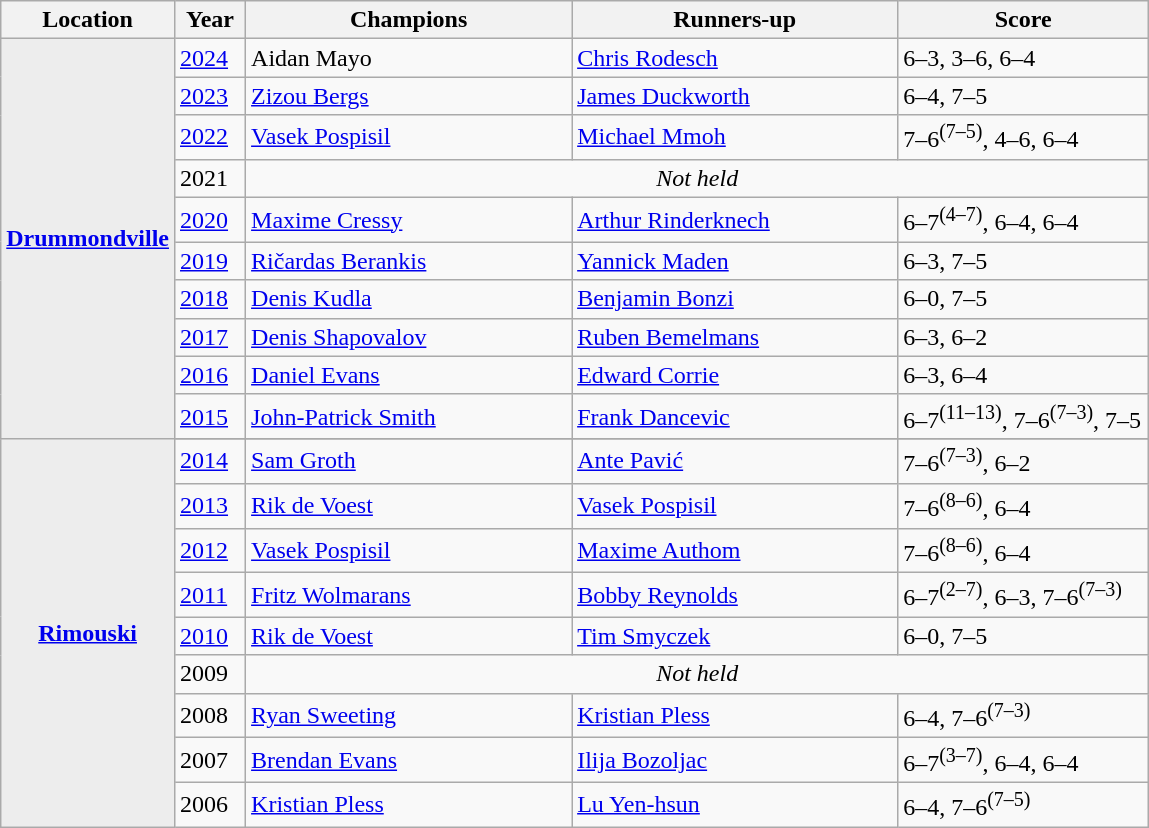<table class="wikitable">
<tr>
<th style="width:100px;">Location</th>
<th style="width:40px">Year</th>
<th style="width:210px">Champions</th>
<th style="width:210px">Runners-up</th>
<th style="width:160px">Score</th>
</tr>
<tr>
<th rowspan=10 style="background:#ededed;"><a href='#'>Drummondville</a></th>
<td><a href='#'>2024</a></td>
<td> Aidan Mayo</td>
<td> <a href='#'>Chris Rodesch</a></td>
<td>6–3, 3–6, 6–4</td>
</tr>
<tr>
<td><a href='#'>2023</a></td>
<td> <a href='#'>Zizou Bergs</a></td>
<td> <a href='#'>James Duckworth</a></td>
<td>6–4, 7–5</td>
</tr>
<tr>
<td><a href='#'>2022</a></td>
<td> <a href='#'>Vasek Pospisil</a></td>
<td> <a href='#'>Michael Mmoh</a></td>
<td>7–6<sup>(7–5)</sup>, 4–6, 6–4</td>
</tr>
<tr>
<td>2021</td>
<td colspan=3 style="text-align:center;"><em>Not held</em></td>
</tr>
<tr>
<td><a href='#'>2020</a></td>
<td> <a href='#'>Maxime Cressy</a></td>
<td> <a href='#'>Arthur Rinderknech</a></td>
<td>6–7<sup>(4–7)</sup>, 6–4, 6–4</td>
</tr>
<tr>
<td><a href='#'>2019</a></td>
<td> <a href='#'>Ričardas Berankis</a></td>
<td> <a href='#'>Yannick Maden</a></td>
<td>6–3, 7–5</td>
</tr>
<tr>
<td><a href='#'>2018</a></td>
<td> <a href='#'>Denis Kudla</a></td>
<td> <a href='#'>Benjamin Bonzi</a></td>
<td>6–0, 7–5</td>
</tr>
<tr>
<td><a href='#'>2017</a></td>
<td> <a href='#'>Denis Shapovalov</a></td>
<td> <a href='#'>Ruben Bemelmans</a></td>
<td>6–3, 6–2</td>
</tr>
<tr>
<td><a href='#'>2016</a></td>
<td> <a href='#'>Daniel Evans</a></td>
<td> <a href='#'>Edward Corrie</a></td>
<td>6–3, 6–4</td>
</tr>
<tr>
<td><a href='#'>2015</a></td>
<td> <a href='#'>John-Patrick Smith</a></td>
<td> <a href='#'>Frank Dancevic</a></td>
<td>6–7<sup>(11–13)</sup>, 7–6<sup>(7–3)</sup>, 7–5</td>
</tr>
<tr>
<th rowspan=10 style="background:#ededed;"><a href='#'>Rimouski</a></th>
</tr>
<tr>
<td><a href='#'>2014</a></td>
<td> <a href='#'>Sam Groth</a></td>
<td> <a href='#'>Ante Pavić</a></td>
<td>7–6<sup>(7–3)</sup>, 6–2</td>
</tr>
<tr>
<td><a href='#'>2013</a></td>
<td> <a href='#'>Rik de Voest</a></td>
<td> <a href='#'>Vasek Pospisil</a></td>
<td>7–6<sup>(8–6)</sup>, 6–4</td>
</tr>
<tr>
<td><a href='#'>2012</a></td>
<td> <a href='#'>Vasek Pospisil</a></td>
<td> <a href='#'>Maxime Authom</a></td>
<td>7–6<sup>(8–6)</sup>, 6–4</td>
</tr>
<tr>
<td><a href='#'>2011</a></td>
<td> <a href='#'>Fritz Wolmarans</a></td>
<td> <a href='#'>Bobby Reynolds</a></td>
<td>6–7<sup>(2–7)</sup>, 6–3, 7–6<sup>(7–3)</sup></td>
</tr>
<tr>
<td><a href='#'>2010</a></td>
<td> <a href='#'>Rik de Voest</a></td>
<td> <a href='#'>Tim Smyczek</a></td>
<td>6–0, 7–5</td>
</tr>
<tr>
<td>2009</td>
<td colspan=3 style="text-align:center;"><em>Not held</em></td>
</tr>
<tr>
<td>2008</td>
<td> <a href='#'>Ryan Sweeting</a></td>
<td> <a href='#'>Kristian Pless</a></td>
<td>6–4, 7–6<sup>(7–3)</sup></td>
</tr>
<tr>
<td>2007</td>
<td> <a href='#'>Brendan Evans</a></td>
<td> <a href='#'>Ilija Bozoljac</a></td>
<td>6–7<sup>(3–7)</sup>, 6–4, 6–4</td>
</tr>
<tr>
<td>2006</td>
<td> <a href='#'>Kristian Pless</a></td>
<td> <a href='#'>Lu Yen-hsun</a></td>
<td>6–4, 7–6<sup>(7–5)</sup></td>
</tr>
</table>
